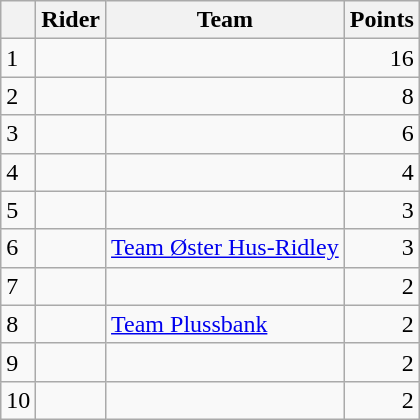<table class="wikitable">
<tr>
<th></th>
<th>Rider</th>
<th>Team</th>
<th>Points</th>
</tr>
<tr>
<td>1</td>
<td> </td>
<td></td>
<td align=right>16</td>
</tr>
<tr>
<td>2</td>
<td></td>
<td></td>
<td align=right>8</td>
</tr>
<tr>
<td>3</td>
<td></td>
<td></td>
<td align=right>6</td>
</tr>
<tr>
<td>4</td>
<td></td>
<td></td>
<td align=right>4</td>
</tr>
<tr>
<td>5</td>
<td></td>
<td></td>
<td align=right>3</td>
</tr>
<tr>
<td>6</td>
<td></td>
<td><a href='#'>Team Øster Hus-Ridley</a></td>
<td align=right>3</td>
</tr>
<tr>
<td>7</td>
<td></td>
<td></td>
<td align=right>2</td>
</tr>
<tr>
<td>8</td>
<td></td>
<td><a href='#'>Team Plussbank</a></td>
<td align=right>2</td>
</tr>
<tr>
<td>9</td>
<td></td>
<td></td>
<td align=right>2</td>
</tr>
<tr>
<td>10</td>
<td></td>
<td></td>
<td align=right>2</td>
</tr>
</table>
